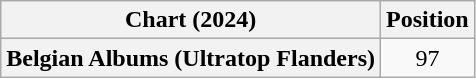<table class="wikitable plainrowheaders" style="text-align:center">
<tr>
<th>Chart (2024)</th>
<th>Position</th>
</tr>
<tr>
<th scope="row">Belgian Albums (Ultratop Flanders)</th>
<td>97</td>
</tr>
</table>
